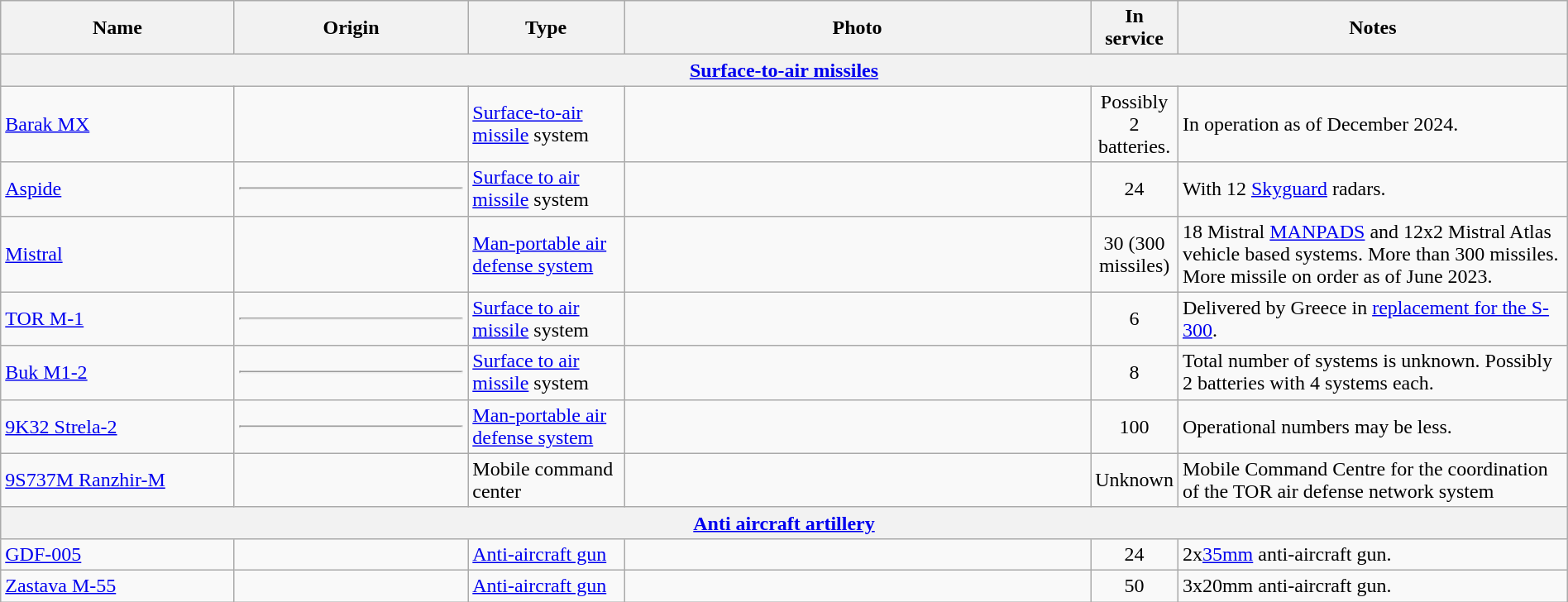<table class=wikitable width="100%">
<tr>
<th width="15%">Name</th>
<th width="15%">Origin</th>
<th width="10%">Type</th>
<th width="30%">Photo</th>
<th width="5%">In service</th>
<th width="25%">Notes</th>
</tr>
<tr>
<th colspan="6"><a href='#'>Surface-to-air missiles</a></th>
</tr>
<tr>
<td><a href='#'>Barak MX</a></td>
<td></td>
<td><a href='#'>Surface-to-air missile</a> system</td>
<td></td>
<td align="center">Possibly 2 batteries.</td>
<td>In operation as of December 2024.</td>
</tr>
<tr>
<td><a href='#'>Aspide</a></td>
<td> <hr> </td>
<td><a href='#'>Surface to air missile</a> system</td>
<td></td>
<td align="center">24</td>
<td>With 12 <a href='#'>Skyguard</a> radars. </td>
</tr>
<tr>
<td><a href='#'>Mistral</a></td>
<td></td>
<td><a href='#'>Man-portable air defense system</a></td>
<td></td>
<td align="center">30 (300 missiles)</td>
<td>18 Mistral <a href='#'>MANPADS</a> and 12x2 Mistral Atlas vehicle based systems. More than 300 missiles. More missile on order as of June 2023.</td>
</tr>
<tr>
<td><a href='#'>TOR M-1</a></td>
<td> <hr></td>
<td><a href='#'>Surface to air missile</a> system</td>
<td></td>
<td align="center">6</td>
<td>Delivered by Greece in <a href='#'>replacement for the S-300</a>.</td>
</tr>
<tr>
<td><a href='#'>Buk M1-2</a></td>
<td> <hr></td>
<td><a href='#'>Surface to air missile</a> system</td>
<td></td>
<td align="center">8</td>
<td>Total number of systems is unknown. Possibly 2 batteries with 4 systems each. </td>
</tr>
<tr>
<td><a href='#'>9K32 Strela-2</a></td>
<td> <hr></td>
<td><a href='#'>Man-portable air defense system</a></td>
<td></td>
<td align="center">100</td>
<td>Operational numbers may be less.</td>
</tr>
<tr>
<td><a href='#'>9S737M Ranzhir-M</a></td>
<td></td>
<td>Mobile command center</td>
<td></td>
<td>Unknown</td>
<td>Mobile Command Centre for the coordination of the TOR air defense network system </td>
</tr>
<tr>
<th colspan="6"><a href='#'>Anti aircraft artillery</a></th>
</tr>
<tr>
<td><a href='#'>GDF-005</a></td>
<td></td>
<td><a href='#'>Anti-aircraft gun</a></td>
<td></td>
<td align="center">24</td>
<td>2x<a href='#'>35mm</a> anti-aircraft gun.</td>
</tr>
<tr>
<td><a href='#'>Zastava M-55</a></td>
<td></td>
<td><a href='#'>Anti-aircraft gun</a></td>
<td></td>
<td align="center">50</td>
<td>3x20mm anti-aircraft gun.</td>
</tr>
</table>
